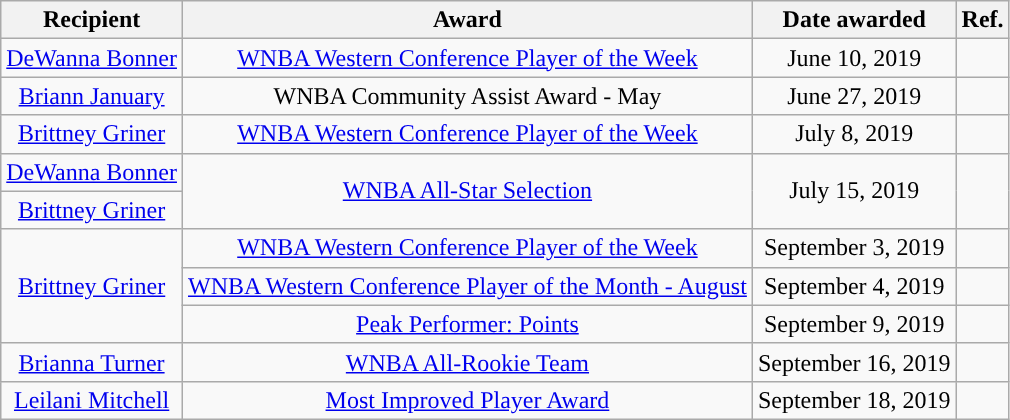<table class="wikitable sortable sortable" style="text-align: center">
<tr>
<th>Recipient</th>
<th>Award</th>
<th>Date awarded</th>
<th>Ref.</th>
</tr>
<tr>
<td><a href='#'>DeWanna Bonner</a></td>
<td><a href='#'>WNBA Western Conference Player of the Week</a></td>
<td>June 10, 2019</td>
<td></td>
</tr>
<tr>
<td><a href='#'>Briann January</a></td>
<td>WNBA Community Assist Award - May</td>
<td>June 27, 2019</td>
<td></td>
</tr>
<tr>
<td><a href='#'>Brittney Griner</a></td>
<td><a href='#'>WNBA Western Conference Player of the Week</a></td>
<td>July 8, 2019</td>
<td></td>
</tr>
<tr>
<td><a href='#'>DeWanna Bonner</a></td>
<td rowspan=2><a href='#'>WNBA All-Star Selection</a></td>
<td rowspan=2>July 15, 2019</td>
<td rowspan=2></td>
</tr>
<tr>
<td><a href='#'>Brittney Griner</a></td>
</tr>
<tr>
<td rowspan=3><a href='#'>Brittney Griner</a></td>
<td><a href='#'>WNBA Western Conference Player of the Week</a></td>
<td>September 3, 2019</td>
<td></td>
</tr>
<tr>
<td><a href='#'>WNBA Western Conference Player of the Month - August</a></td>
<td>September 4, 2019</td>
<td></td>
</tr>
<tr>
<td><a href='#'>Peak Performer: Points</a></td>
<td>September 9, 2019</td>
<td></td>
</tr>
<tr>
<td><a href='#'>Brianna Turner</a></td>
<td><a href='#'>WNBA All-Rookie Team</a></td>
<td>September 16, 2019</td>
<td></td>
</tr>
<tr>
<td><a href='#'>Leilani Mitchell</a></td>
<td><a href='#'>Most Improved Player Award</a></td>
<td>September 18, 2019</td>
<td></td>
</tr>
</table>
